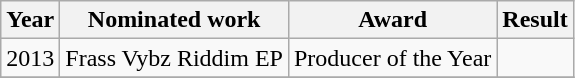<table class="wikitable">
<tr>
<th>Year</th>
<th>Nominated work</th>
<th>Award</th>
<th>Result</th>
</tr>
<tr>
<td rowspan="1">2013</td>
<td>Frass Vybz Riddim EP</td>
<td>Producer of the Year</td>
<td></td>
</tr>
<tr>
</tr>
</table>
